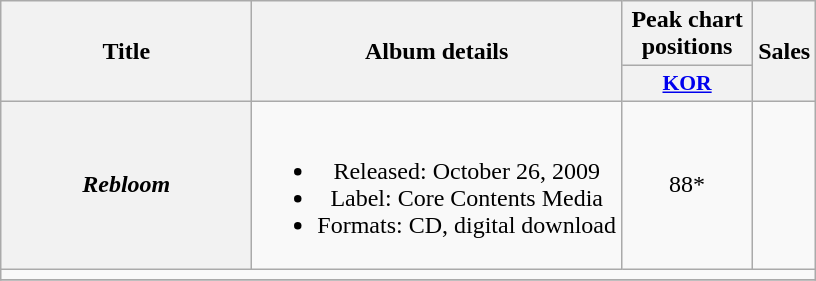<table class="wikitable plainrowheaders" style="text-align:center;">
<tr>
<th scope="col" rowspan="2" style="width:10em;">Title</th>
<th scope="col" rowspan="2">Album details</th>
<th scope="col" colspan="1" style="width:5em;">Peak chart positions</th>
<th scope="col" rowspan="2">Sales</th>
</tr>
<tr>
<th scope="col" style="width:3em;font-size:90%;"><a href='#'>KOR</a><br></th>
</tr>
<tr>
<th scope="row"><em>Rebloom</em></th>
<td><br><ul><li>Released: October 26, 2009</li><li>Label: Core Contents Media</li><li>Formats: CD, digital download</li></ul></td>
<td>88*</td>
<td></td>
</tr>
<tr>
<td colspan="4"></td>
</tr>
<tr>
</tr>
</table>
